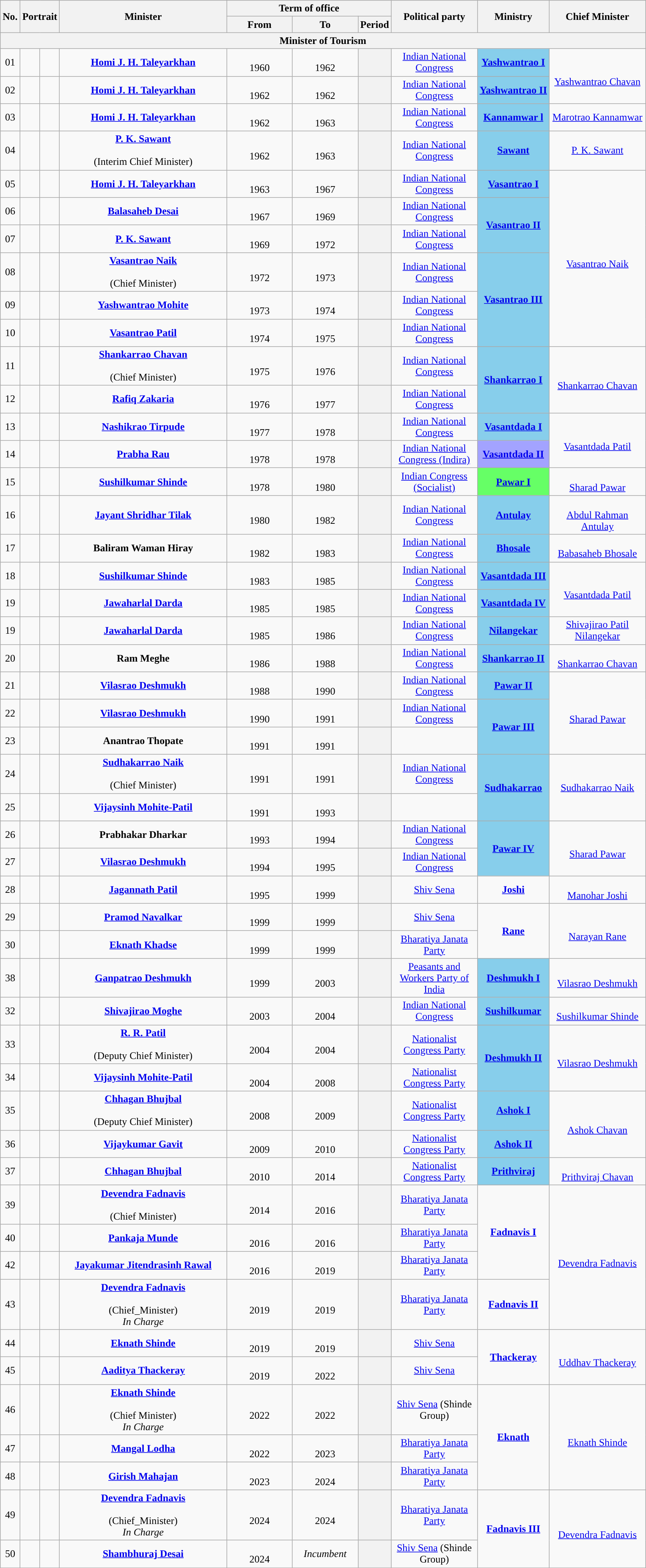<table class="wikitable" style="text-align:center">
<tr>
<th rowspan="2">No.</th>
<th rowspan="2" colspan="2">Portrait</th>
<th rowspan="2" style="width:16em">Minister<br></th>
<th colspan="3">Term of office</th>
<th rowspan="2" style="width:8em">Political party</th>
<th rowspan="2">Ministry</th>
<th rowspan="2" style="width:9em">Chief Minister</th>
</tr>
<tr>
<th style="width:6em">From</th>
<th style="width:6em">To</th>
<th>Period</th>
</tr>
<tr>
<th colspan="10">Minister of Tourism</th>
</tr>
<tr>
<td>01</td>
<td style="color:inherit;background:"></td>
<td></td>
<td><strong><a href='#'>Homi J. H. Taleyarkhan</a></strong>  <br> </td>
<td><br>1960</td>
<td><br>1962</td>
<th></th>
<td><a href='#'>Indian National Congress</a></td>
<td bgcolor="#87CEEB"><a href='#'><strong>Yashwantrao I</strong></a></td>
<td rowspan="2"> <br><a href='#'>Yashwantrao Chavan</a></td>
</tr>
<tr>
<td>02</td>
<td style="color:inherit;background:"></td>
<td></td>
<td><strong><a href='#'>Homi J. H. Taleyarkhan</a></strong>   <br> </td>
<td><br>1962</td>
<td><br>1962</td>
<th></th>
<td><a href='#'>Indian National Congress</a></td>
<td bgcolor="#87CEEB"><a href='#'><strong>Yashwantrao II</strong></a></td>
</tr>
<tr>
<td>03</td>
<td style="color:inherit;background:"></td>
<td></td>
<td><strong><a href='#'>Homi J. H. Taleyarkhan</a></strong> <br> </td>
<td><br>1962</td>
<td><br>1963</td>
<th></th>
<td><a href='#'>Indian National Congress</a></td>
<td bgcolor="#87CEEB"><a href='#'><strong>Kannamwar l</strong></a></td>
<td><a href='#'>Marotrao Kannamwar</a></td>
</tr>
<tr>
<td>04</td>
<td style="color:inherit;background:"></td>
<td></td>
<td><strong><a href='#'>P. K. Sawant</a></strong> <br>  <br>(Interim Chief Minister)</td>
<td><br>1962</td>
<td><br>1963</td>
<th></th>
<td><a href='#'>Indian National Congress</a></td>
<td bgcolor="#87CEEB"><a href='#'><strong>Sawant</strong></a></td>
<td><a href='#'>P. K. Sawant</a></td>
</tr>
<tr>
<td>05</td>
<td style="color:inherit;background:"></td>
<td></td>
<td><strong><a href='#'>Homi J. H. Taleyarkhan</a></strong> <br> </td>
<td><br>1963</td>
<td><br>1967</td>
<th></th>
<td><a href='#'>Indian National Congress</a></td>
<td bgcolor="#87CEEB"><a href='#'><strong>Vasantrao I</strong></a></td>
<td rowspan="6"><br><a href='#'>Vasantrao Naik</a></td>
</tr>
<tr>
<td>06</td>
<td style="color:inherit;background:"></td>
<td></td>
<td><strong><a href='#'>Balasaheb Desai</a></strong> <br> </td>
<td><br>1967</td>
<td><br>1969</td>
<th></th>
<td><a href='#'>Indian National Congress</a></td>
<td rowspan="2" bgcolor="#87CEEB"><a href='#'><strong>Vasantrao II</strong></a></td>
</tr>
<tr>
<td>07</td>
<td style="color:inherit;background:"></td>
<td></td>
<td><strong><a href='#'>P. K. Sawant</a></strong> <br> </td>
<td><br>1969</td>
<td><br>1972</td>
<th></th>
<td><a href='#'>Indian National Congress</a></td>
</tr>
<tr>
<td>08</td>
<td style="color:inherit;background:"></td>
<td></td>
<td><strong><a href='#'>Vasantrao Naik</a></strong> <br> <br> (Chief Minister)</td>
<td><br>1972</td>
<td><br>1973</td>
<th></th>
<td><a href='#'>Indian National Congress</a></td>
<td rowspan="3" bgcolor="#87CEEB"><a href='#'><strong>Vasantrao III</strong></a></td>
</tr>
<tr>
<td>09</td>
<td style="color:inherit;background:"></td>
<td></td>
<td><strong><a href='#'>Yashwantrao Mohite</a></strong> <br> </td>
<td><br>1973</td>
<td><br>1974</td>
<th></th>
<td><a href='#'>Indian National Congress</a></td>
</tr>
<tr>
<td>10</td>
<td style="color:inherit;background:"></td>
<td></td>
<td><strong><a href='#'>Vasantrao Patil</a></strong> <br> </td>
<td><br>1974</td>
<td><br>1975</td>
<th></th>
<td><a href='#'>Indian National Congress</a></td>
</tr>
<tr>
<td>11</td>
<td style="color:inherit;background:"></td>
<td></td>
<td><strong><a href='#'>Shankarrao Chavan</a></strong> <br> <br> (Chief Minister)</td>
<td><br>1975</td>
<td><br>1976</td>
<th></th>
<td><a href='#'>Indian National Congress</a></td>
<td rowspan="2" bgcolor="#87CEEB"><a href='#'><strong>Shankarrao I</strong></a></td>
<td rowspan="2"><br><a href='#'>Shankarrao Chavan</a></td>
</tr>
<tr>
<td>12</td>
<td style="color:inherit;background:"></td>
<td></td>
<td><strong><a href='#'>Rafiq Zakaria</a></strong> <br> </td>
<td><br>1976</td>
<td><br>1977</td>
<th></th>
<td><a href='#'>Indian National Congress</a></td>
</tr>
<tr>
<td>13</td>
<td style="color:inherit;background:"></td>
<td></td>
<td><strong><a href='#'>Nashikrao Tirpude</a></strong> <br> </td>
<td><br>1977</td>
<td><br>1978</td>
<th></th>
<td><a href='#'>Indian National Congress</a></td>
<td rowspan="1" bgcolor="#88CEEB"><a href='#'><strong>Vasantdada I</strong></a></td>
<td rowspan="2"><br><a href='#'>Vasantdada Patil</a></td>
</tr>
<tr>
<td>14</td>
<td style="color:inherit;background:"></td>
<td></td>
<td><strong><a href='#'>Prabha Rau</a></strong> <br> </td>
<td><br>1978</td>
<td><br>1978</td>
<th></th>
<td><a href='#'>Indian National Congress (Indira)</a></td>
<td rowspan="1" bgcolor="#A3A3FF"><a href='#'><strong>Vasantdada II</strong></a></td>
</tr>
<tr>
<td>15</td>
<td style="color:inherit;background:"></td>
<td></td>
<td><strong><a href='#'>Sushilkumar Shinde</a></strong> <br> </td>
<td><br>1978</td>
<td><br>1980</td>
<th></th>
<td><a href='#'>Indian Congress (Socialist)</a></td>
<td rowspan="1" bgcolor="#66FF66"><a href='#'><strong>Pawar I</strong></a></td>
<td rowspan="1"><br><a href='#'>Sharad Pawar</a></td>
</tr>
<tr>
<td>16</td>
<td style="color:inherit;background:"></td>
<td></td>
<td><strong><a href='#'>Jayant Shridhar Tilak</a></strong> <br> </td>
<td><br>1980</td>
<td><br>1982</td>
<th></th>
<td><a href='#'>Indian National Congress</a></td>
<td rowspan="1" bgcolor="#87CEEB"><a href='#'><strong>Antulay</strong></a></td>
<td rowspan="1"> <br><a href='#'>Abdul Rahman Antulay</a></td>
</tr>
<tr>
<td>17</td>
<td style="color:inherit;background:"></td>
<td></td>
<td><strong>Baliram Waman Hiray</strong>  <br> </td>
<td><br>1982</td>
<td><br>1983</td>
<th></th>
<td><a href='#'>Indian National Congress</a></td>
<td rowspan="1" bgcolor="#87CEEB"><a href='#'><strong>Bhosale</strong></a></td>
<td rowspan="1"> <br><a href='#'>Babasaheb Bhosale</a></td>
</tr>
<tr>
<td>18</td>
<td style="color:inherit;background:"></td>
<td></td>
<td><strong><a href='#'>Sushilkumar Shinde</a></strong> <br> </td>
<td><br>1983</td>
<td><br>1985</td>
<th></th>
<td><a href='#'>Indian National Congress</a></td>
<td rowspan="1" bgcolor="#87CEEB"><a href='#'><strong>Vasantdada III</strong></a></td>
<td rowspan="2"><br><a href='#'>Vasantdada Patil</a></td>
</tr>
<tr>
<td>19</td>
<td style="color:inherit;background:"></td>
<td></td>
<td><strong><a href='#'>Jawaharlal Darda</a></strong>  <br> </td>
<td><br>1985</td>
<td><br>1985</td>
<th></th>
<td><a href='#'>Indian National Congress</a></td>
<td bgcolor="#87CEEB"><a href='#'><strong>Vasantdada IV</strong></a></td>
</tr>
<tr>
<td>19</td>
<td style="color:inherit;background:"></td>
<td></td>
<td><strong><a href='#'>Jawaharlal Darda</a></strong>  <br> </td>
<td><br>1985</td>
<td><br>1986</td>
<th></th>
<td><a href='#'>Indian National Congress</a></td>
<td bgcolor="#87CEEB"><a href='#'><strong>Nilangekar</strong></a></td>
<td><a href='#'>Shivajirao Patil Nilangekar</a></td>
</tr>
<tr>
<td>20</td>
<td style="color:inherit;background:"></td>
<td></td>
<td><strong>Ram Meghe</strong> <br> </td>
<td><br>1986</td>
<td><br>1988</td>
<th></th>
<td><a href='#'>Indian National Congress</a></td>
<td rowspan="1"bgcolor="#87CEEB"><a href='#'><strong>Shankarrao II</strong></a></td>
<td rowspan="1"> <br><a href='#'>Shankarrao Chavan</a></td>
</tr>
<tr>
<td>21</td>
<td style="color:inherit;background:"></td>
<td></td>
<td><strong><a href='#'>Vilasrao Deshmukh</a></strong>  <br> </td>
<td><br>1988</td>
<td><br>1990</td>
<th></th>
<td><a href='#'>Indian National Congress</a></td>
<td rowspan="1" bgcolor="#87CEEB"><a href='#'><strong>Pawar II</strong></a></td>
<td rowspan="3"> <br><a href='#'>Sharad Pawar</a></td>
</tr>
<tr>
<td>22</td>
<td style="color:inherit;background:"></td>
<td></td>
<td><strong><a href='#'>Vilasrao Deshmukh</a></strong> <br> </td>
<td><br>1990</td>
<td><br>1991</td>
<th></th>
<td><a href='#'>Indian National Congress</a></td>
<td rowspan="2" bgcolor="#87CEEB"><a href='#'><strong>Pawar III</strong></a></td>
</tr>
<tr>
<td>23</td>
<td style="color:inherit;background:"></td>
<td></td>
<td><strong>Anantrao Thopate</strong> <br> </td>
<td><br>1991</td>
<td><br>1991</td>
<th></th>
</tr>
<tr>
<td>24</td>
<td style="color:inherit;background:"></td>
<td></td>
<td><strong><a href='#'>Sudhakarrao Naik</a></strong> <br> <br> (Chief Minister)</td>
<td><br>1991</td>
<td><br>1991</td>
<th></th>
<td><a href='#'>Indian National Congress</a></td>
<td rowspan="2" bgcolor="#87CEEB"><a href='#'><strong>Sudhakarrao</strong></a></td>
<td rowspan="2"><a href='#'>Sudhakarrao Naik</a></td>
</tr>
<tr>
<td>25</td>
<td style="color:inherit;background:"></td>
<td></td>
<td><strong><a href='#'>Vijaysinh Mohite-Patil</a></strong> <br> </td>
<td><br>1991</td>
<td><br>1993</td>
<th></th>
</tr>
<tr>
<td>26</td>
<td style="color:inherit;background:"></td>
<td></td>
<td><strong>Prabhakar Dharkar</strong> <br> </td>
<td><br>1993</td>
<td><br>1994</td>
<th></th>
<td><a href='#'>Indian National Congress</a></td>
<td rowspan="2" bgcolor="#87CEEB"><a href='#'><strong>Pawar IV</strong></a></td>
<td rowspan="2"> <br><a href='#'>Sharad Pawar</a></td>
</tr>
<tr>
<td>27</td>
<td style="color:inherit;background:"></td>
<td></td>
<td><strong><a href='#'>Vilasrao Deshmukh</a></strong> <br> </td>
<td><br>1994</td>
<td><br>1995</td>
<th></th>
<td><a href='#'>Indian National Congress</a></td>
</tr>
<tr>
<td>28</td>
<td style="color:inherit;background:"></td>
<td></td>
<td><strong><a href='#'>Jagannath Patil</a></strong> <br> </td>
<td><br>1995</td>
<td><br>1999</td>
<th></th>
<td><a href='#'>Shiv Sena</a></td>
<td rowspan="1"><a href='#'><strong>Joshi</strong></a></td>
<td rowspan="1"> <br><a href='#'>Manohar Joshi</a></td>
</tr>
<tr>
<td>29</td>
<td style="color:inherit;background:"></td>
<td></td>
<td><strong><a href='#'>Pramod Navalkar</a></strong> <br> </td>
<td><br>1999</td>
<td><br>1999</td>
<th></th>
<td><a href='#'>Shiv Sena</a></td>
<td rowspan="2"><a href='#'><strong>Rane</strong></a></td>
<td rowspan="2"> <br><a href='#'>Narayan Rane</a></td>
</tr>
<tr>
<td>30</td>
<td style="color:inherit;background:"></td>
<td></td>
<td><strong><a href='#'>Eknath Khadse</a></strong> <br> </td>
<td><br>1999</td>
<td><br>1999</td>
<th></th>
<td><a href='#'>Bharatiya Janata Party</a></td>
</tr>
<tr>
<td>38</td>
<td style="color:inherit;background:"></td>
<td></td>
<td><strong><a href='#'>Ganpatrao Deshmukh</a></strong> <br> </td>
<td><br>1999</td>
<td><br>2003</td>
<th></th>
<td><a href='#'>Peasants and Workers Party of India</a></td>
<td rowspan="1" bgcolor="#87CEEB"><a href='#'><strong>Deshmukh I</strong></a></td>
<td rowspan="1"> <br><a href='#'>Vilasrao Deshmukh</a></td>
</tr>
<tr>
<td>32</td>
<td style="color:inherit;background:"></td>
<td></td>
<td><strong><a href='#'>Shivajirao Moghe</a></strong> <br> </td>
<td><br>2003</td>
<td><br>2004</td>
<th></th>
<td><a href='#'>Indian National Congress</a></td>
<td rowspan="1" bgcolor="#87CEEB"><a href='#'><strong>Sushilkumar</strong></a></td>
<td rowspan="1"> <br><a href='#'>Sushilkumar Shinde</a></td>
</tr>
<tr>
<td>33</td>
<td style="color:inherit;background:"></td>
<td></td>
<td><strong><a href='#'>R. R. Patil</a></strong> <br> <br> (Deputy Chief Minister)</td>
<td><br>2004</td>
<td><br>2004</td>
<th></th>
<td><a href='#'>Nationalist Congress Party</a></td>
<td rowspan="2" bgcolor="#87CEEB"><a href='#'><strong>Deshmukh II</strong></a></td>
<td rowspan="2"> <br><a href='#'>Vilasrao Deshmukh</a></td>
</tr>
<tr>
<td>34</td>
<td style="color:inherit;background:"></td>
<td></td>
<td><strong><a href='#'>Vijaysinh Mohite-Patil</a></strong> <br> </td>
<td><br>2004</td>
<td><br>2008</td>
<th></th>
<td><a href='#'>Nationalist Congress Party</a></td>
</tr>
<tr>
<td>35</td>
<td style="color:inherit;background:"></td>
<td></td>
<td><strong><a href='#'>Chhagan Bhujbal</a></strong> <br> <br> (Deputy Chief Minister)</td>
<td><br>2008</td>
<td><br>2009</td>
<th></th>
<td><a href='#'>Nationalist Congress Party</a></td>
<td bgcolor="#87CEEB"><a href='#'><strong>Ashok I</strong></a></td>
<td rowspan="2"><br><a href='#'>Ashok Chavan</a></td>
</tr>
<tr>
<td>36</td>
<td style="color:inherit;background:"></td>
<td></td>
<td><strong><a href='#'>Vijaykumar Gavit</a></strong> <br> </td>
<td><br>2009</td>
<td><br>2010</td>
<th></th>
<td><a href='#'>Nationalist Congress Party</a></td>
<td bgcolor="#87CEEB"><a href='#'><strong>Ashok II</strong></a></td>
</tr>
<tr>
<td>37</td>
<td style="color:inherit;background:"></td>
<td></td>
<td><strong><a href='#'>Chhagan Bhujbal</a></strong> <br> </td>
<td><br>2010</td>
<td><br>2014</td>
<th></th>
<td><a href='#'>Nationalist Congress Party</a></td>
<td rowspan="1" bgcolor="#87CEEB"><a href='#'><strong>Prithviraj</strong></a></td>
<td rowspan="1"><br><a href='#'>Prithviraj Chavan</a></td>
</tr>
<tr>
<td>39</td>
<td style="color:inherit;background:"></td>
<td></td>
<td><strong><a href='#'>Devendra Fadnavis</a></strong>  <br> <br>(Chief Minister)</td>
<td><br>2014</td>
<td><br>2016</td>
<th></th>
<td rowspan="1"><a href='#'>Bharatiya Janata Party</a></td>
<td rowspan="3"><a href='#'><strong>Fadnavis I</strong></a></td>
<td rowspan="4"> <br><a href='#'>Devendra Fadnavis</a></td>
</tr>
<tr>
<td>40</td>
<td style="color:inherit;background:"></td>
<td></td>
<td><strong><a href='#'>Pankaja Munde</a></strong> <br> </td>
<td><br>2016</td>
<td><br>2016</td>
<th></th>
<td rowspan="1"><a href='#'>Bharatiya Janata Party</a></td>
</tr>
<tr>
<td>42</td>
<td style="color:inherit;background:"></td>
<td></td>
<td><strong><a href='#'>Jayakumar Jitendrasinh Rawal</a></strong> <br> </td>
<td><br>2016</td>
<td><br>2019</td>
<th></th>
<td><a href='#'>Bharatiya Janata Party</a></td>
</tr>
<tr>
<td>43</td>
<td style="color:inherit;background:"></td>
<td></td>
<td><strong><a href='#'>Devendra Fadnavis</a></strong>  <br> <br>(Chief_Minister) <br><em>In Charge</em></td>
<td><br>2019</td>
<td><br>2019</td>
<th></th>
<td><a href='#'>Bharatiya Janata Party</a></td>
<td rowspan="1"><a href='#'><strong>Fadnavis II</strong></a></td>
</tr>
<tr>
<td>44</td>
<td style="color:inherit;background:"></td>
<td></td>
<td><strong><a href='#'>Eknath Shinde</a></strong> <br> </td>
<td><br>2019</td>
<td><br>2019</td>
<th></th>
<td><a href='#'>Shiv Sena</a></td>
<td rowspan="2"><a href='#'><strong>Thackeray</strong></a></td>
<td rowspan="2"> <br><a href='#'>Uddhav Thackeray</a></td>
</tr>
<tr>
<td>45</td>
<td style="color:inherit;background:"></td>
<td></td>
<td><strong><a href='#'>Aaditya Thackeray</a></strong> <br> </td>
<td><br>2019</td>
<td><br>2022</td>
<th></th>
<td><a href='#'>Shiv Sena</a></td>
</tr>
<tr>
<td>46</td>
<td style="color:inherit;background:"></td>
<td></td>
<td><strong><a href='#'>Eknath Shinde</a></strong> <br>  <br>(Chief Minister)<br><em>In Charge</em></td>
<td><br>2022</td>
<td><br>2022</td>
<th></th>
<td><a href='#'>Shiv Sena</a> (Shinde Group)</td>
<td rowspan="3"><a href='#'><strong>Eknath</strong></a></td>
<td rowspan="3"> <br><a href='#'>Eknath Shinde</a></td>
</tr>
<tr>
<td>47</td>
<td style="color:inherit;background:"></td>
<td></td>
<td><strong><a href='#'>Mangal Lodha</a></strong> <br> </td>
<td><br>2022</td>
<td><br>2023</td>
<th></th>
<td><a href='#'>Bharatiya Janata Party</a></td>
</tr>
<tr>
<td>48</td>
<td style="color:inherit;background:"></td>
<td></td>
<td><strong><a href='#'>Girish Mahajan</a></strong> <br> </td>
<td><br>2023</td>
<td><br>2024</td>
<th></th>
<td><a href='#'>Bharatiya Janata Party</a></td>
</tr>
<tr>
<td>49</td>
<td style="color:inherit;background:"></td>
<td></td>
<td><strong><a href='#'>Devendra Fadnavis</a></strong>  <br> <br>(Chief_Minister) <br><em>In Charge</em></td>
<td><br>2024</td>
<td><br>2024</td>
<th></th>
<td><a href='#'>Bharatiya Janata Party</a></td>
<td rowspan="2"><a href='#'><strong>Fadnavis III</strong></a></td>
<td rowspan="2"> <br><a href='#'>Devendra Fadnavis</a></td>
</tr>
<tr>
<td>50</td>
<td style="color:inherit;background:"></td>
<td></td>
<td><strong><a href='#'>Shambhuraj Desai</a></strong>  <br> </td>
<td><br>2024</td>
<td><em>Incumbent</em></td>
<th></th>
<td><a href='#'>Shiv Sena</a> (Shinde Group)</td>
</tr>
<tr>
</tr>
</table>
